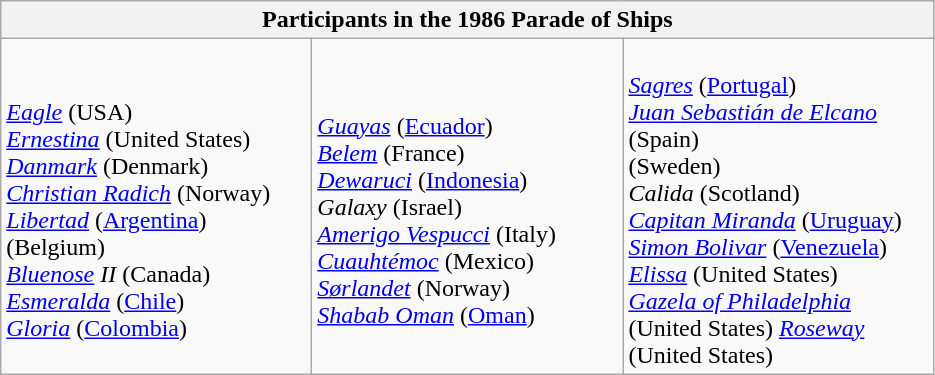<table class="wikitable">
<tr>
<th colspan="3">Participants in the 1986 Parade of Ships</th>
</tr>
<tr>
<td style="width:200px;"><br><a href='#'><em>Eagle</em></a> (USA)<br>
<a href='#'><em>Ernestina</em></a> (United States)<br>
<a href='#'><em>Danmark</em></a> (Denmark)<br>
<a href='#'><em>Christian Radich</em></a> (Norway)<br>
<a href='#'><em>Libertad</em></a> (<a href='#'>Argentina</a>)<br>
<em></em> (Belgium)<br>
<em><a href='#'>Bluenose</a> II</em> (Canada)<br>
<a href='#'><em>Esmeralda</em></a> (<a href='#'>Chile</a>)<br>
<a href='#'><em>Gloria</em></a> (<a href='#'>Colombia</a>)</td>
<td style="width:200px;"><br><a href='#'><em>Guayas</em></a> (<a href='#'>Ecuador</a>)<br>
<a href='#'><em>Belem</em></a> (France)<br>
<em><a href='#'>Dewaruci</a></em> (<a href='#'>Indonesia</a>)<br>
<em>Galaxy</em> (Israel)<br>
<em><a href='#'>Amerigo Vespucci</a></em> (Italy)<br>
<a href='#'><em>Cuauhtémoc</em></a> (Mexico)<br>
<em><a href='#'>Sørlandet</a></em> (Norway)<br>
<em><a href='#'>Shabab Oman</a></em> (<a href='#'>Oman</a>)</td>
<td style="width:200px;"><br><em><a href='#'>Sagres</a></em> (<a href='#'>Portugal</a>)<br>
<em><a href='#'>Juan Sebastián de Elcano</a></em> (Spain)<br>
<em></em> (Sweden)<br>
<em>Calida</em> (Scotland)<br>
<em><a href='#'>Capitan Miranda</a></em> (<a href='#'>Uruguay</a>)<br>
<em><a href='#'>Simon Bolivar</a></em> (<a href='#'>Venezuela</a>)<br>
<a href='#'><em>Elissa</em></a> (United States)<br>
<a href='#'><em>Gazela of Philadelphia</em></a> (United States)
<em><a href='#'>Roseway</a></em> (United States)</td>
</tr>
</table>
